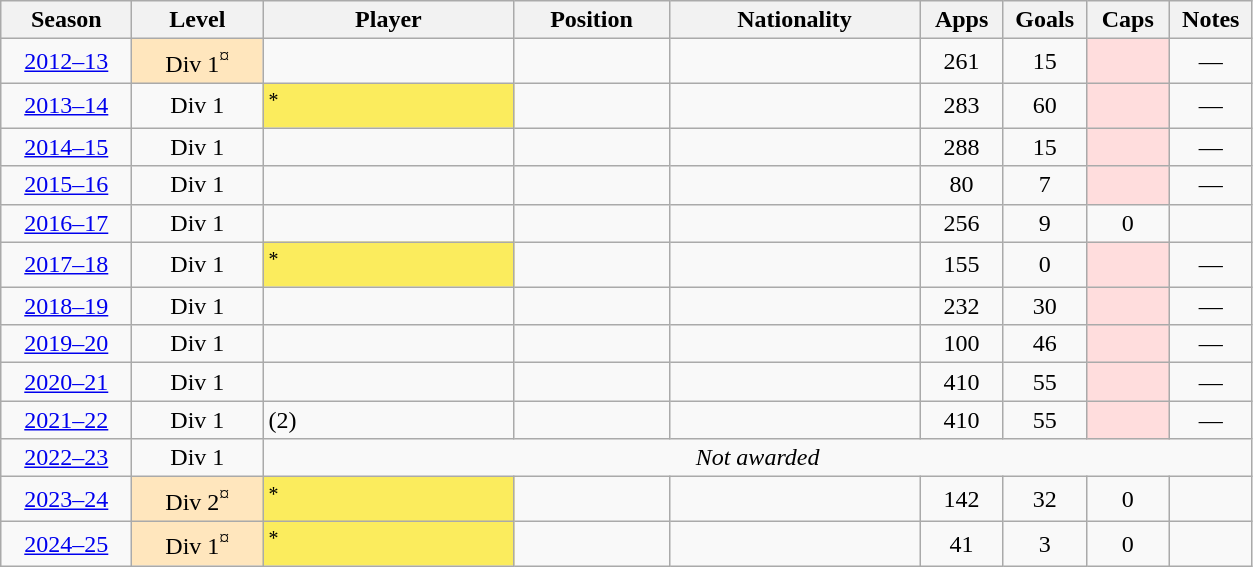<table class="wikitable sortable" style="text-align:center;">
<tr>
<th scope="col" style="width:5em;">Season</th>
<th scope="col" style="width:5em;">Level</th>
<th scope="col" style="width:10em;">Player</th>
<th scope="col" style="width:6em;">Position</th>
<th scope="col" style="width:10em;">Nationality</th>
<th scope="col" style="width:3em;">Apps</th>
<th scope="col" style="width:3em;">Goals</th>
<th scope="col" style="width:3em;">Caps</th>
<th scope="col" style="width:3em;" class="unsortable">Notes</th>
</tr>
<tr>
<td><a href='#'>2012–13</a></td>
<td bgcolor=#FFE6BD>Div 1<sup>¤</sup></td>
<td align=left></td>
<td align=left></td>
<td align=left></td>
<td>261</td>
<td>15</td>
<td bgcolor=#FFDDDD></td>
<td>—</td>
</tr>
<tr>
<td><a href='#'>2013–14</a></td>
<td>Div 1</td>
<td align=left bgcolor=#FBEC5D><sup>*</sup></td>
<td align=left></td>
<td align=left></td>
<td>283</td>
<td>60</td>
<td bgcolor=#FFDDDD></td>
<td>—</td>
</tr>
<tr>
<td><a href='#'>2014–15</a></td>
<td>Div 1</td>
<td align=left></td>
<td align=left></td>
<td align=left></td>
<td>288</td>
<td>15</td>
<td bgcolor=#FFDDDD></td>
<td>—</td>
</tr>
<tr>
<td><a href='#'>2015–16</a></td>
<td>Div 1</td>
<td align=left></td>
<td align=left></td>
<td align=left></td>
<td>80</td>
<td>7</td>
<td bgcolor=#FFDDDD></td>
<td>—</td>
</tr>
<tr>
<td><a href='#'>2016–17</a></td>
<td>Div 1</td>
<td align=left></td>
<td align=left></td>
<td align=left></td>
<td>256</td>
<td>9</td>
<td>0</td>
<td></td>
</tr>
<tr>
<td><a href='#'>2017–18</a></td>
<td>Div 1</td>
<td align=left bgcolor=#FBEC5D><sup>*</sup></td>
<td align=left></td>
<td align=left></td>
<td>155</td>
<td>0</td>
<td bgcolor=#FFDDDD></td>
<td>—</td>
</tr>
<tr>
<td><a href='#'>2018–19</a></td>
<td>Div 1</td>
<td align=left></td>
<td align=left></td>
<td align=left></td>
<td>232</td>
<td>30</td>
<td bgcolor=#FFDDDD></td>
<td>—</td>
</tr>
<tr>
<td><a href='#'>2019–20</a></td>
<td>Div 1</td>
<td align=left></td>
<td align=left></td>
<td align=left></td>
<td>100</td>
<td>46</td>
<td bgcolor=#FFDDDD></td>
<td>—</td>
</tr>
<tr>
<td><a href='#'>2020–21</a></td>
<td>Div 1</td>
<td align=left></td>
<td align=left></td>
<td align=left></td>
<td>410</td>
<td>55</td>
<td bgcolor=#FFDDDD></td>
<td>—</td>
</tr>
<tr>
<td><a href='#'>2021–22</a></td>
<td>Div 1</td>
<td align=left> (2)</td>
<td align=left></td>
<td align=left></td>
<td>410</td>
<td>55</td>
<td bgcolor=#FFDDDD></td>
<td>—</td>
</tr>
<tr>
<td><a href='#'>2022–23</a></td>
<td>Div 1</td>
<td colspan="7" align=centre><em>Not awarded</em></td>
</tr>
<tr>
<td><a href='#'>2023–24</a></td>
<td bgcolor=#FFE6BD>Div 2<sup>¤</sup></td>
<td align=left bgcolor=#FBEC5D><sup>*</sup></td>
<td align=left></td>
<td align=left></td>
<td>142</td>
<td>32</td>
<td>0</td>
<td></td>
</tr>
<tr>
<td><a href='#'>2024–25</a></td>
<td bgcolor=#FFE6BD>Div 1<sup>¤</sup></td>
<td align=left bgcolor=#FBEC5D><sup>*</sup></td>
<td align=left></td>
<td align=left></td>
<td>41</td>
<td>3</td>
<td>0</td>
<td></td>
</tr>
</table>
